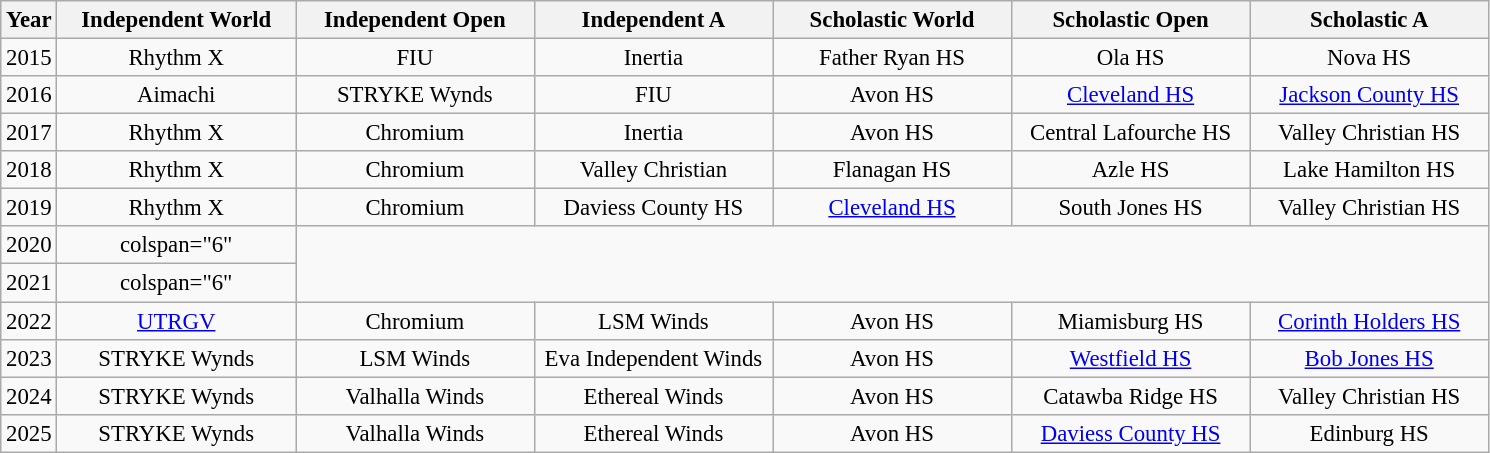<table class="wikitable" style="font-size: 95%; text-align:center;">
<tr>
<th>Year</th>
<th style="min-width: 10em;">Independent World</th>
<th style="min-width: 10em;">Independent Open</th>
<th style="min-width: 10em;">Independent A</th>
<th style="min-width: 10em;">Scholastic World</th>
<th style="min-width: 10em;">Scholastic Open</th>
<th style="min-width: 10em;">Scholastic A</th>
</tr>
<tr>
<td>2015</td>
<td>Rhythm X </td>
<td>FIU</td>
<td>Inertia </td>
<td>Father Ryan HS</td>
<td>Ola HS</td>
<td>Nova HS</td>
</tr>
<tr>
<td>2016</td>
<td>Aimachi</td>
<td>STRYKE Wynds</td>
<td>FIU</td>
<td>Avon HS </td>
<td><a href='#'>Cleveland HS</a></td>
<td><a href='#'>Jackson County HS</a></td>
</tr>
<tr>
<td>2017</td>
<td>Rhythm X </td>
<td>Chromium </td>
<td>Inertia </td>
<td>Avon HS </td>
<td>Central Lafourche HS</td>
<td>Valley Christian HS </td>
</tr>
<tr>
<td>2018</td>
<td>Rhythm X </td>
<td>Chromium </td>
<td>Valley Christian</td>
<td>Flanagan HS</td>
<td>Azle HS</td>
<td>Lake Hamilton HS</td>
</tr>
<tr>
<td>2019</td>
<td>Rhythm X </td>
<td>Chromium </td>
<td>Daviess County HS</td>
<td><a href='#'>Cleveland HS</a></td>
<td>South Jones HS</td>
<td>Valley Christian HS </td>
</tr>
<tr>
<td>2020</td>
<td>colspan="6" </td>
</tr>
<tr>
<td>2021</td>
<td>colspan="6" </td>
</tr>
<tr>
<td>2022</td>
<td><a href='#'>UTRGV</a></td>
<td>Chromium </td>
<td>LSM Winds</td>
<td>Avon HS </td>
<td>Miamisburg HS</td>
<td><a href='#'>Corinth Holders HS</a></td>
</tr>
<tr>
<td>2023</td>
<td>STRYKE Wynds </td>
<td>LSM Winds</td>
<td>Eva Independent Winds</td>
<td>Avon HS </td>
<td><a href='#'>Westfield HS</a></td>
<td><a href='#'>Bob Jones HS</a></td>
</tr>
<tr>
<td>2024</td>
<td>STRYKE Wynds </td>
<td>Valhalla Winds </td>
<td>Ethereal Winds </td>
<td>Avon HS </td>
<td>Catawba Ridge HS</td>
<td>Valley Christian HS </td>
</tr>
<tr>
<td>2025</td>
<td>STRYKE Wynds </td>
<td>Valhalla Winds </td>
<td>Ethereal Winds </td>
<td>Avon HS </td>
<td><a href='#'>Daviess County HS</a></td>
<td>Edinburg HS</td>
</tr>
</table>
